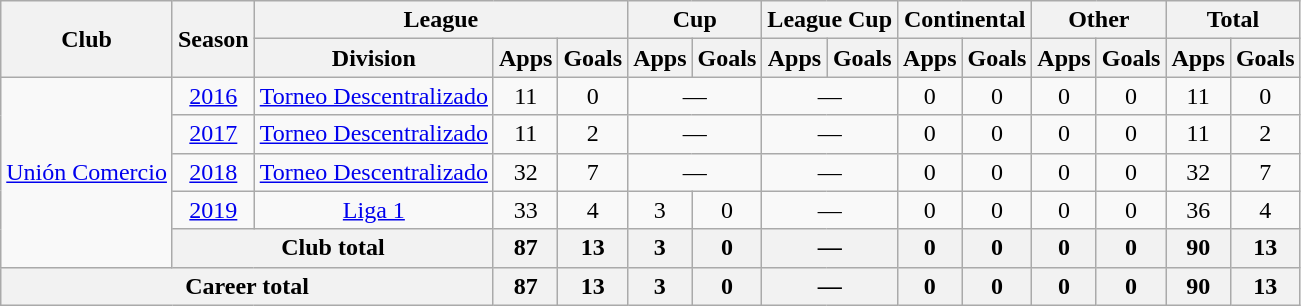<table class="wikitable" style="text-align: center">
<tr>
<th rowspan="2">Club</th>
<th rowspan="2">Season</th>
<th colspan="3">League</th>
<th colspan="2">Cup</th>
<th colspan="2">League Cup</th>
<th colspan="2">Continental</th>
<th colspan="2">Other</th>
<th colspan="2">Total</th>
</tr>
<tr>
<th>Division</th>
<th>Apps</th>
<th>Goals</th>
<th>Apps</th>
<th>Goals</th>
<th>Apps</th>
<th>Goals</th>
<th>Apps</th>
<th>Goals</th>
<th>Apps</th>
<th>Goals</th>
<th>Apps</th>
<th>Goals</th>
</tr>
<tr>
<td rowspan="5"><a href='#'>Unión Comercio</a></td>
<td><a href='#'>2016</a></td>
<td><a href='#'>Torneo Descentralizado</a></td>
<td>11</td>
<td>0</td>
<td colspan="2">—</td>
<td colspan="2">—</td>
<td>0</td>
<td>0</td>
<td>0</td>
<td>0</td>
<td>11</td>
<td>0</td>
</tr>
<tr>
<td><a href='#'>2017</a></td>
<td><a href='#'>Torneo Descentralizado</a></td>
<td>11</td>
<td>2</td>
<td colspan="2">—</td>
<td colspan="2">—</td>
<td>0</td>
<td>0</td>
<td>0</td>
<td>0</td>
<td>11</td>
<td>2</td>
</tr>
<tr>
<td><a href='#'>2018</a></td>
<td><a href='#'>Torneo Descentralizado</a></td>
<td>32</td>
<td>7</td>
<td colspan="2">—</td>
<td colspan="2">—</td>
<td>0</td>
<td>0</td>
<td>0</td>
<td>0</td>
<td>32</td>
<td>7</td>
</tr>
<tr>
<td><a href='#'>2019</a></td>
<td><a href='#'>Liga 1</a></td>
<td>33</td>
<td>4</td>
<td>3</td>
<td>0</td>
<td colspan="2">—</td>
<td>0</td>
<td>0</td>
<td>0</td>
<td>0</td>
<td>36</td>
<td>4</td>
</tr>
<tr>
<th colspan="2">Club total</th>
<th>87</th>
<th>13</th>
<th>3</th>
<th>0</th>
<th colspan="2"><strong>—</strong></th>
<th>0</th>
<th>0</th>
<th>0</th>
<th>0</th>
<th>90</th>
<th>13</th>
</tr>
<tr>
<th colspan="3">Career total</th>
<th>87</th>
<th>13</th>
<th>3</th>
<th>0</th>
<th colspan="2"><strong>—</strong></th>
<th><strong>0</strong></th>
<th><strong>0</strong></th>
<th><strong>0</strong></th>
<th><strong>0</strong></th>
<th>90</th>
<th>13</th>
</tr>
</table>
